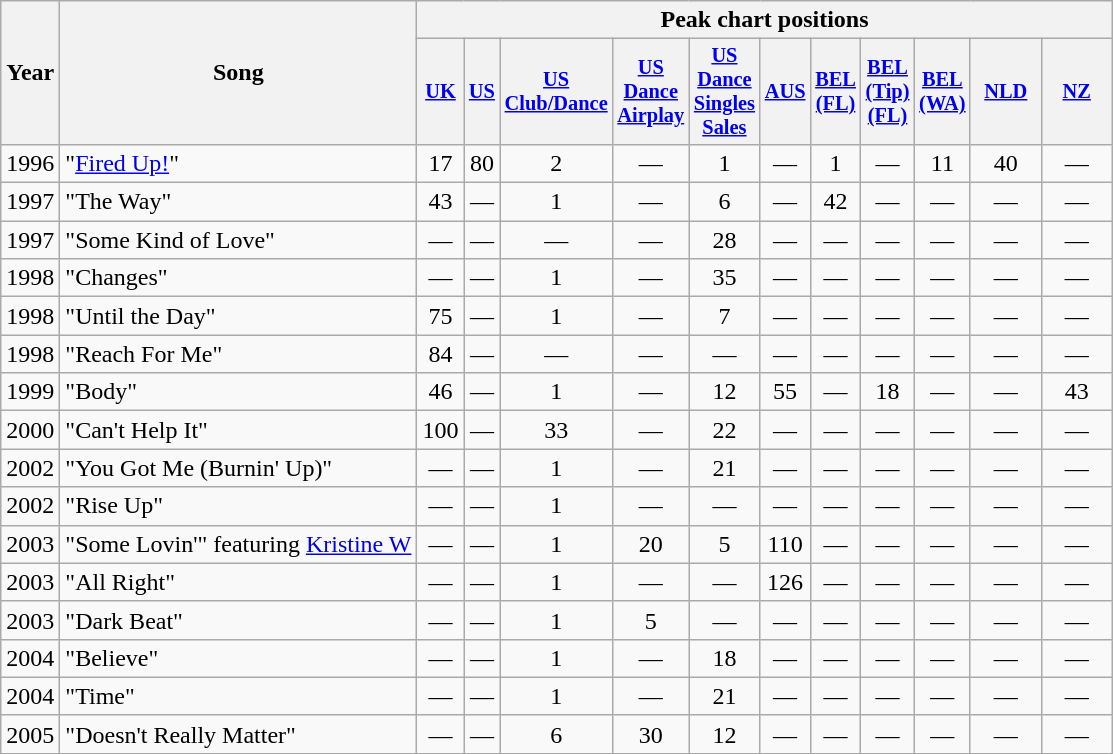<table class="wikitable">
<tr>
<th rowspan="2">Year</th>
<th rowspan="2">Song</th>
<th colspan="11">Peak chart positions</th>
</tr>
<tr>
<th style="text-align:center; width=3em; font-size:85%"><a href='#'>UK</a></th>
<th style="text-align:center; width=3em; font-size:85%"><a href='#'>US</a></th>
<th style="text-align:center; width=3em; font-size:85%"><a href='#'>US<br>Club/Dance</a></th>
<th style="text-align:center; width=3em; font-size:85%"><a href='#'>US<br>Dance<br>Airplay</a></th>
<th style="text-align:center; width=3em; font-size:85%"><a href='#'>US<br>Dance<br>Singles<br>Sales</a></th>
<th style="text-align:center; width=3em; font-size:85%"><a href='#'>AUS</a><br></th>
<th style="text-align:center; width=3em; font-size:85%"><a href='#'>BEL<br>(FL)</a><br></th>
<th style="text-align:center; width=3em; font-size:85%"><a href='#'>BEL<br>(Tip)<br>(FL)</a><br></th>
<th style="text-align:center; width=3em; font-size:85%"><a href='#'>BEL<br>(WA)</a><br></th>
<th style="text-align:center; width:3em; font-size:85%;"><a href='#'>NLD</a><br></th>
<th style="text-align:center; width:3em; font-size:85%;"><a href='#'>NZ</a><br></th>
</tr>
<tr>
<td style="text-align:center;">1996</td>
<td align="left">"<a href='#'>Fired Up!</a>"</td>
<td style="text-align:center;">17</td>
<td style="text-align:center;">80</td>
<td style="text-align:center;">2</td>
<td style="text-align:center;">—</td>
<td style="text-align:center;">1</td>
<td style="text-align:center;">—</td>
<td style="text-align:center;">1</td>
<td style="text-align:center;">—</td>
<td style="text-align:center;">11</td>
<td style="text-align:center;">40</td>
<td style="text-align:center;">—</td>
</tr>
<tr>
<td style="text-align:center;">1997</td>
<td align="left">"The Way"</td>
<td style="text-align:center;">43</td>
<td style="text-align:center;">—</td>
<td style="text-align:center;">1</td>
<td style="text-align:center;">—</td>
<td style="text-align:center;">6</td>
<td style="text-align:center;">—</td>
<td style="text-align:center;">42</td>
<td style="text-align:center;">—</td>
<td style="text-align:center;">—</td>
<td style="text-align:center;">—</td>
<td style="text-align:center;">—</td>
</tr>
<tr>
<td style="text-align:center;">1997</td>
<td align="left">"Some Kind of Love"</td>
<td style="text-align:center;">—</td>
<td style="text-align:center;">—</td>
<td style="text-align:center;">—</td>
<td style="text-align:center;">—</td>
<td style="text-align:center;">28</td>
<td style="text-align:center;">—</td>
<td style="text-align:center;">—</td>
<td style="text-align:center;">—</td>
<td style="text-align:center;">—</td>
<td style="text-align:center;">—</td>
<td style="text-align:center;">—</td>
</tr>
<tr>
<td style="text-align:center;">1998</td>
<td align="left">"Changes"</td>
<td style="text-align:center;">—</td>
<td style="text-align:center;">—</td>
<td style="text-align:center;">1</td>
<td style="text-align:center;">—</td>
<td style="text-align:center;">35</td>
<td style="text-align:center;">—</td>
<td style="text-align:center;">—</td>
<td style="text-align:center;">—</td>
<td style="text-align:center;">—</td>
<td style="text-align:center;">—</td>
<td style="text-align:center;">—</td>
</tr>
<tr>
<td style="text-align:center;">1998</td>
<td align="left">"Until the Day"</td>
<td style="text-align:center;">75</td>
<td style="text-align:center;">—</td>
<td style="text-align:center;">1</td>
<td style="text-align:center;">—</td>
<td style="text-align:center;">7</td>
<td style="text-align:center;">—</td>
<td style="text-align:center;">—</td>
<td style="text-align:center;">—</td>
<td style="text-align:center;">—</td>
<td style="text-align:center;">—</td>
<td style="text-align:center;">—</td>
</tr>
<tr>
<td style="text-align:center;">1998</td>
<td align="left">"Reach For Me"</td>
<td style="text-align:center;">84</td>
<td style="text-align:center;">—</td>
<td style="text-align:center;">—</td>
<td style="text-align:center;">—</td>
<td style="text-align:center;">—</td>
<td style="text-align:center;">—</td>
<td style="text-align:center;">—</td>
<td style="text-align:center;">—</td>
<td style="text-align:center;">—</td>
<td style="text-align:center;">—</td>
<td style="text-align:center;">—</td>
</tr>
<tr>
<td style="text-align:center;">1999</td>
<td align="left">"Body"</td>
<td style="text-align:center;">46</td>
<td style="text-align:center;">—</td>
<td style="text-align:center;">1</td>
<td style="text-align:center;">—</td>
<td style="text-align:center;">12</td>
<td style="text-align:center;">55</td>
<td style="text-align:center;">—</td>
<td style="text-align:center;">18</td>
<td style="text-align:center;">—</td>
<td style="text-align:center;">—</td>
<td style="text-align:center;">43</td>
</tr>
<tr>
<td style="text-align:center;">2000</td>
<td align="left">"Can't Help It"</td>
<td style="text-align:center;">100</td>
<td style="text-align:center;">—</td>
<td style="text-align:center;">33</td>
<td style="text-align:center;">—</td>
<td style="text-align:center;">22</td>
<td style="text-align:center;">—</td>
<td style="text-align:center;">—</td>
<td style="text-align:center;">—</td>
<td style="text-align:center;">—</td>
<td style="text-align:center;">—</td>
<td style="text-align:center;">—</td>
</tr>
<tr>
<td style="text-align:center;">2002</td>
<td align="left">"You Got Me (Burnin' Up)"</td>
<td style="text-align:center;">—</td>
<td style="text-align:center;">—</td>
<td style="text-align:center;">1</td>
<td style="text-align:center;">—</td>
<td style="text-align:center;">21</td>
<td style="text-align:center;">—</td>
<td style="text-align:center;">—</td>
<td style="text-align:center;">—</td>
<td style="text-align:center;">—</td>
<td style="text-align:center;">—</td>
<td style="text-align:center;">—</td>
</tr>
<tr>
<td style="text-align:center;">2002</td>
<td align="left">"Rise Up"</td>
<td style="text-align:center;">—</td>
<td style="text-align:center;">—</td>
<td style="text-align:center;">1</td>
<td style="text-align:center;">—</td>
<td style="text-align:center;">—</td>
<td style="text-align:center;">—</td>
<td style="text-align:center;">—</td>
<td style="text-align:center;">—</td>
<td style="text-align:center;">—</td>
<td style="text-align:center;">—</td>
<td style="text-align:center;">—</td>
</tr>
<tr>
<td style="text-align:center;">2003</td>
<td align="left">"Some Lovin'" featuring <a href='#'>Kristine W</a></td>
<td style="text-align:center;">—</td>
<td style="text-align:center;">—</td>
<td style="text-align:center;">1</td>
<td style="text-align:center;">20</td>
<td style="text-align:center;">5</td>
<td style="text-align:center;">110</td>
<td style="text-align:center;">—</td>
<td style="text-align:center;">—</td>
<td style="text-align:center;">—</td>
<td style="text-align:center;">—</td>
<td style="text-align:center;">—</td>
</tr>
<tr>
<td style="text-align:center;">2003</td>
<td align="left">"All Right"</td>
<td style="text-align:center;">—</td>
<td style="text-align:center;">—</td>
<td style="text-align:center;">1</td>
<td style="text-align:center;">—</td>
<td style="text-align:center;">—</td>
<td style="text-align:center;">126</td>
<td style="text-align:center;">—</td>
<td style="text-align:center;">—</td>
<td style="text-align:center;">—</td>
<td style="text-align:center;">—</td>
<td style="text-align:center;">—</td>
</tr>
<tr>
<td style="text-align:center;">2003</td>
<td align="left">"Dark Beat"</td>
<td style="text-align:center;">—</td>
<td style="text-align:center;">—</td>
<td style="text-align:center;">1</td>
<td style="text-align:center;">5</td>
<td style="text-align:center;">—</td>
<td style="text-align:center;">—</td>
<td style="text-align:center;">—</td>
<td style="text-align:center;">—</td>
<td style="text-align:center;">—</td>
<td style="text-align:center;">—</td>
<td style="text-align:center;">—</td>
</tr>
<tr>
<td style="text-align:center;">2004</td>
<td align="left">"Believe"</td>
<td style="text-align:center;">—</td>
<td style="text-align:center;">—</td>
<td style="text-align:center;">1</td>
<td style="text-align:center;">—</td>
<td style="text-align:center;">18</td>
<td style="text-align:center;">—</td>
<td style="text-align:center;">—</td>
<td style="text-align:center;">—</td>
<td style="text-align:center;">—</td>
<td style="text-align:center;">—</td>
<td style="text-align:center;">—</td>
</tr>
<tr>
<td style="text-align:center;">2004</td>
<td align="left">"Time"</td>
<td style="text-align:center;">—</td>
<td style="text-align:center;">—</td>
<td style="text-align:center;">1</td>
<td style="text-align:center;">—</td>
<td style="text-align:center;">21</td>
<td style="text-align:center;">—</td>
<td style="text-align:center;">—</td>
<td style="text-align:center;">—</td>
<td style="text-align:center;">—</td>
<td style="text-align:center;">—</td>
<td style="text-align:center;">—</td>
</tr>
<tr>
<td style="text-align:center;">2005</td>
<td align="left">"Doesn't Really Matter"</td>
<td style="text-align:center;">—</td>
<td style="text-align:center;">—</td>
<td style="text-align:center;">6</td>
<td style="text-align:center;">30</td>
<td style="text-align:center;">12</td>
<td style="text-align:center;">—</td>
<td style="text-align:center;">—</td>
<td style="text-align:center;">—</td>
<td style="text-align:center;">—</td>
<td style="text-align:center;">—</td>
<td style="text-align:center;">—</td>
</tr>
</table>
